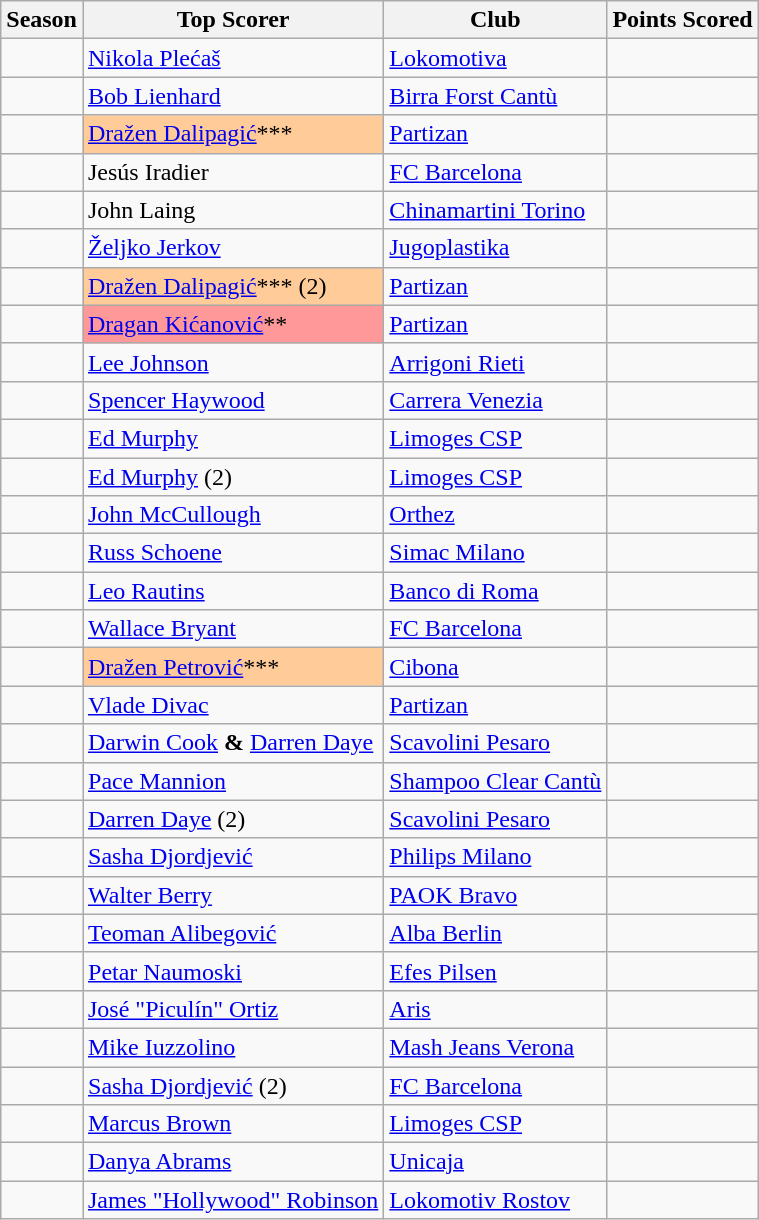<table class="wikitable sortable">
<tr>
<th>Season</th>
<th>Top Scorer</th>
<th>Club</th>
<th>Points Scored</th>
</tr>
<tr>
<td></td>
<td> <a href='#'>Nikola Plećaš</a></td>
<td> <a href='#'>Lokomotiva</a></td>
<td></td>
</tr>
<tr>
<td></td>
<td> <a href='#'>Bob Lienhard</a></td>
<td> <a href='#'>Birra Forst Cantù</a></td>
<td></td>
</tr>
<tr>
<td></td>
<td !scope="row" style="background-color:#FFCC99"> <a href='#'>Dražen Dalipagić</a>***</td>
<td> <a href='#'>Partizan</a></td>
<td></td>
</tr>
<tr>
<td></td>
<td> Jesús Iradier</td>
<td> <a href='#'>FC Barcelona</a></td>
<td></td>
</tr>
<tr>
<td></td>
<td> John Laing</td>
<td> <a href='#'>Chinamartini Torino</a></td>
<td></td>
</tr>
<tr>
<td></td>
<td> <a href='#'>Željko Jerkov</a></td>
<td> <a href='#'>Jugoplastika</a></td>
<td></td>
</tr>
<tr>
<td></td>
<td !scope="row" style="background-color:#FFCC99"> <a href='#'>Dražen Dalipagić</a>*** (2)</td>
<td> <a href='#'>Partizan</a></td>
<td></td>
</tr>
<tr>
<td></td>
<td !scope="row" style="background-color:#FF9999"> <a href='#'>Dragan Kićanović</a>**</td>
<td> <a href='#'>Partizan</a></td>
<td></td>
</tr>
<tr>
<td></td>
<td> <a href='#'>Lee Johnson</a></td>
<td> <a href='#'>Arrigoni Rieti</a></td>
<td></td>
</tr>
<tr>
<td></td>
<td> <a href='#'>Spencer Haywood</a></td>
<td> <a href='#'>Carrera Venezia</a></td>
<td></td>
</tr>
<tr>
<td></td>
<td> <a href='#'>Ed Murphy</a></td>
<td> <a href='#'>Limoges CSP</a></td>
<td></td>
</tr>
<tr>
<td></td>
<td> <a href='#'>Ed Murphy</a> (2)</td>
<td> <a href='#'>Limoges CSP</a></td>
<td></td>
</tr>
<tr>
<td></td>
<td> <a href='#'>John McCullough</a></td>
<td> <a href='#'>Orthez</a></td>
<td></td>
</tr>
<tr>
<td></td>
<td> <a href='#'>Russ Schoene</a></td>
<td> <a href='#'>Simac Milano</a></td>
<td></td>
</tr>
<tr>
<td></td>
<td> <a href='#'>Leo Rautins</a></td>
<td> <a href='#'>Banco di Roma</a></td>
<td></td>
</tr>
<tr>
<td></td>
<td> <a href='#'>Wallace Bryant</a></td>
<td> <a href='#'>FC Barcelona</a></td>
<td></td>
</tr>
<tr>
<td></td>
<td !scope="row" style="background-color:#FFCC99"> <a href='#'>Dražen Petrović</a>***</td>
<td> <a href='#'>Cibona</a></td>
<td></td>
</tr>
<tr>
<td></td>
<td> <a href='#'>Vlade Divac</a></td>
<td> <a href='#'>Partizan</a></td>
<td></td>
</tr>
<tr>
<td></td>
<td> <a href='#'>Darwin Cook</a> <strong>&</strong>  <a href='#'>Darren Daye</a></td>
<td> <a href='#'>Scavolini Pesaro</a></td>
<td></td>
</tr>
<tr>
<td></td>
<td> <a href='#'>Pace Mannion</a></td>
<td> <a href='#'>Shampoo Clear Cantù</a></td>
<td></td>
</tr>
<tr>
<td></td>
<td> <a href='#'>Darren Daye</a> (2)</td>
<td> <a href='#'>Scavolini Pesaro</a></td>
<td></td>
</tr>
<tr>
<td></td>
<td> <a href='#'>Sasha Djordjević</a></td>
<td> <a href='#'>Philips Milano</a></td>
<td></td>
</tr>
<tr>
<td></td>
<td> <a href='#'>Walter Berry</a></td>
<td> <a href='#'>PAOK Bravo</a></td>
<td></td>
</tr>
<tr>
<td></td>
<td> <a href='#'>Teoman Alibegović</a></td>
<td> <a href='#'>Alba Berlin</a></td>
<td></td>
</tr>
<tr>
<td></td>
<td> <a href='#'>Petar Naumoski</a></td>
<td> <a href='#'>Efes Pilsen</a></td>
<td></td>
</tr>
<tr>
<td></td>
<td> <a href='#'>José "Piculín" Ortiz</a></td>
<td> <a href='#'>Aris</a></td>
<td></td>
</tr>
<tr>
<td></td>
<td>  <a href='#'>Mike Iuzzolino</a></td>
<td> <a href='#'>Mash Jeans Verona</a></td>
<td></td>
</tr>
<tr>
<td></td>
<td> <a href='#'>Sasha Djordjević</a> (2)</td>
<td> <a href='#'>FC Barcelona</a></td>
<td></td>
</tr>
<tr>
<td></td>
<td> <a href='#'>Marcus Brown</a></td>
<td> <a href='#'>Limoges CSP</a></td>
<td></td>
</tr>
<tr>
<td></td>
<td> <a href='#'>Danya Abrams</a></td>
<td> <a href='#'>Unicaja</a></td>
<td></td>
</tr>
<tr>
<td></td>
<td> <a href='#'>James "Hollywood" Robinson</a></td>
<td> <a href='#'>Lokomotiv Rostov</a></td>
<td></td>
</tr>
</table>
